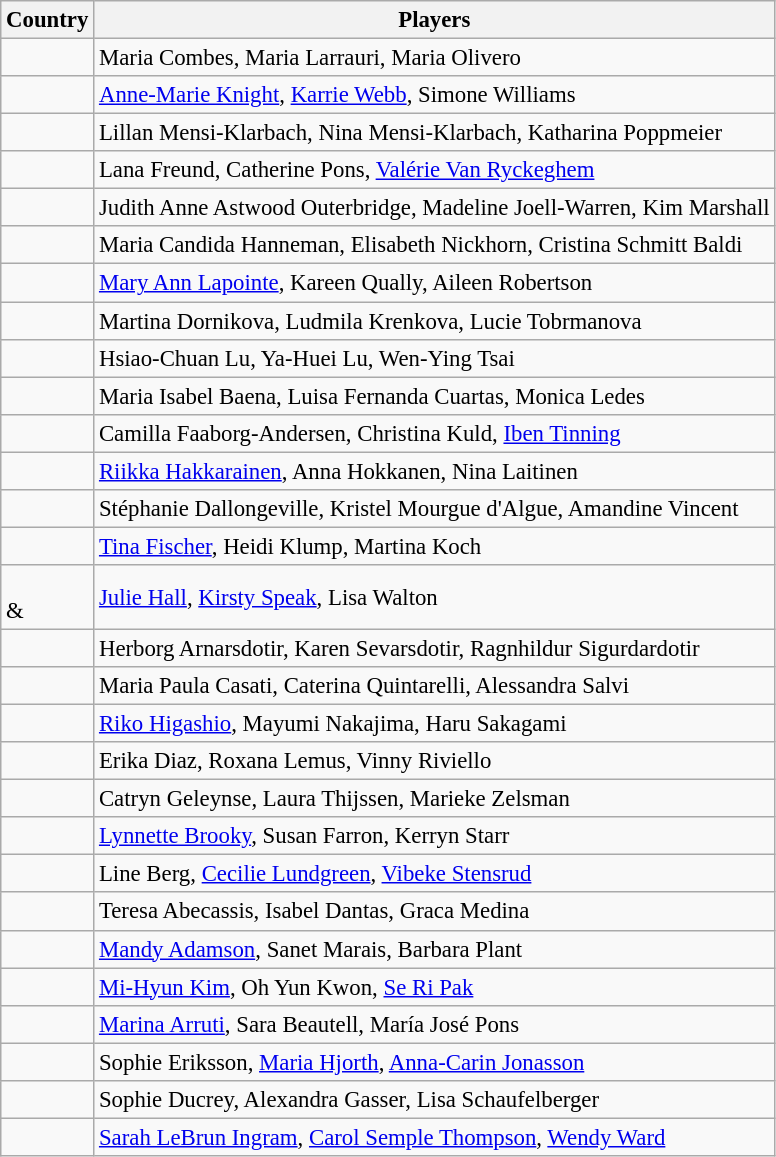<table class="wikitable" style="font-size:95%;">
<tr>
<th>Country</th>
<th>Players</th>
</tr>
<tr>
<td></td>
<td>Maria Combes, Maria Larrauri, Maria Olivero</td>
</tr>
<tr>
<td></td>
<td><a href='#'>Anne-Marie Knight</a>, <a href='#'>Karrie Webb</a>, Simone Williams</td>
</tr>
<tr>
<td></td>
<td>Lillan Mensi-Klarbach, Nina Mensi-Klarbach, Katharina Poppmeier</td>
</tr>
<tr>
<td></td>
<td>Lana Freund, Catherine Pons, <a href='#'>Valérie Van Ryckeghem</a></td>
</tr>
<tr>
<td></td>
<td>Judith Anne Astwood Outerbridge, Madeline Joell-Warren, Kim Marshall</td>
</tr>
<tr>
<td></td>
<td>Maria Candida Hanneman, Elisabeth Nickhorn, Cristina Schmitt Baldi</td>
</tr>
<tr>
<td></td>
<td><a href='#'>Mary Ann Lapointe</a>, Kareen Qually, Aileen Robertson</td>
</tr>
<tr>
<td></td>
<td>Martina Dornikova, Ludmila Krenkova, Lucie Tobrmanova</td>
</tr>
<tr>
<td></td>
<td>Hsiao-Chuan Lu, Ya-Huei Lu, Wen-Ying Tsai</td>
</tr>
<tr>
<td></td>
<td>Maria Isabel Baena, Luisa Fernanda Cuartas, Monica Ledes</td>
</tr>
<tr>
<td></td>
<td>Camilla Faaborg-Andersen, Christina Kuld, <a href='#'>Iben Tinning</a></td>
</tr>
<tr>
<td></td>
<td><a href='#'>Riikka Hakkarainen</a>, Anna Hokkanen, Nina Laitinen</td>
</tr>
<tr>
<td></td>
<td>Stéphanie Dallongeville, Kristel Mourgue d'Algue, Amandine Vincent</td>
</tr>
<tr>
<td></td>
<td><a href='#'>Tina Fischer</a>, Heidi Klump, Martina Koch</td>
</tr>
<tr>
<td><br>& </td>
<td><a href='#'>Julie Hall</a>, <a href='#'>Kirsty Speak</a>, Lisa Walton</td>
</tr>
<tr>
<td></td>
<td>Herborg Arnarsdotir, Karen Sevarsdotir, Ragnhildur Sigurdardotir</td>
</tr>
<tr>
<td></td>
<td>Maria Paula Casati, Caterina Quintarelli, Alessandra Salvi</td>
</tr>
<tr>
<td></td>
<td><a href='#'>Riko Higashio</a>, Mayumi Nakajima, Haru Sakagami</td>
</tr>
<tr>
<td></td>
<td>Erika Diaz, Roxana Lemus, Vinny Riviello</td>
</tr>
<tr>
<td></td>
<td>Catryn Geleynse, Laura Thijssen, Marieke Zelsman</td>
</tr>
<tr>
<td></td>
<td><a href='#'>Lynnette Brooky</a>, Susan Farron, Kerryn Starr</td>
</tr>
<tr>
<td></td>
<td>Line Berg, <a href='#'>Cecilie Lundgreen</a>, <a href='#'>Vibeke Stensrud</a></td>
</tr>
<tr>
<td></td>
<td>Teresa Abecassis, Isabel Dantas, Graca Medina</td>
</tr>
<tr>
<td></td>
<td><a href='#'>Mandy Adamson</a>, Sanet Marais, Barbara Plant</td>
</tr>
<tr>
<td></td>
<td><a href='#'>Mi-Hyun Kim</a>, Oh Yun Kwon, <a href='#'>Se Ri Pak</a></td>
</tr>
<tr>
<td></td>
<td><a href='#'>Marina Arruti</a>, Sara Beautell, María José Pons</td>
</tr>
<tr>
<td></td>
<td>Sophie Eriksson, <a href='#'>Maria Hjorth</a>, <a href='#'>Anna-Carin Jonasson</a></td>
</tr>
<tr>
<td></td>
<td>Sophie Ducrey, Alexandra Gasser, Lisa Schaufelberger</td>
</tr>
<tr>
<td></td>
<td><a href='#'>Sarah LeBrun Ingram</a>, <a href='#'>Carol Semple Thompson</a>, <a href='#'>Wendy Ward</a></td>
</tr>
</table>
